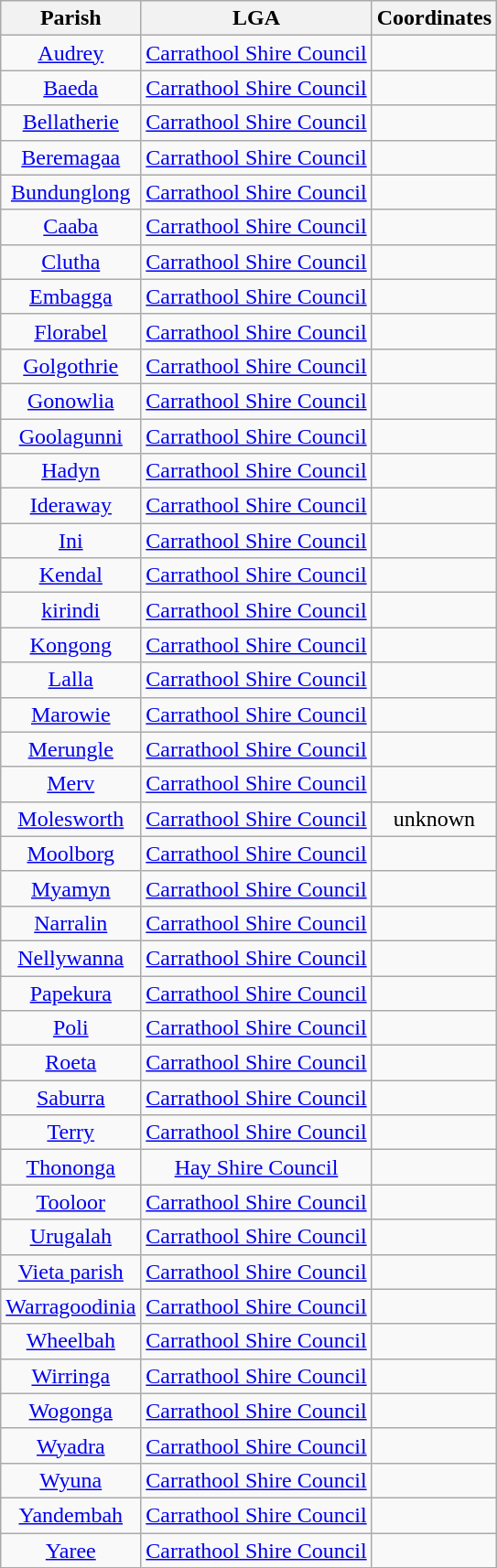<table class="wikitable" style="text-align:center">
<tr>
<th>Parish</th>
<th>LGA</th>
<th>Coordinates</th>
</tr>
<tr>
<td><a href='#'>Audrey</a></td>
<td><a href='#'>Carrathool Shire Council</a></td>
<td></td>
</tr>
<tr>
<td><a href='#'>Baeda</a></td>
<td><a href='#'>Carrathool Shire Council</a></td>
<td></td>
</tr>
<tr>
<td><a href='#'>Bellatherie</a></td>
<td><a href='#'>Carrathool Shire Council</a></td>
<td></td>
</tr>
<tr>
<td><a href='#'>Beremagaa</a></td>
<td><a href='#'>Carrathool Shire Council</a></td>
<td></td>
</tr>
<tr>
<td><a href='#'>Bundunglong</a></td>
<td><a href='#'>Carrathool Shire Council</a></td>
<td></td>
</tr>
<tr>
<td><a href='#'>Caaba</a></td>
<td><a href='#'>Carrathool Shire Council</a></td>
<td></td>
</tr>
<tr>
<td><a href='#'>Clutha</a></td>
<td><a href='#'>Carrathool Shire Council</a></td>
<td></td>
</tr>
<tr>
<td><a href='#'>Embagga</a></td>
<td><a href='#'>Carrathool Shire Council</a></td>
<td></td>
</tr>
<tr>
<td><a href='#'>Florabel</a></td>
<td><a href='#'>Carrathool Shire Council</a></td>
<td></td>
</tr>
<tr>
<td><a href='#'>Golgothrie</a></td>
<td><a href='#'>Carrathool Shire Council</a></td>
<td></td>
</tr>
<tr>
<td><a href='#'>Gonowlia</a></td>
<td><a href='#'>Carrathool Shire Council</a></td>
<td></td>
</tr>
<tr>
<td><a href='#'>Goolagunni</a></td>
<td><a href='#'>Carrathool Shire Council</a></td>
<td></td>
</tr>
<tr>
<td><a href='#'>Hadyn</a></td>
<td><a href='#'>Carrathool Shire Council</a></td>
<td></td>
</tr>
<tr>
<td><a href='#'>Ideraway</a></td>
<td><a href='#'>Carrathool Shire Council</a></td>
<td></td>
</tr>
<tr>
<td><a href='#'>Ini</a></td>
<td><a href='#'>Carrathool Shire Council</a></td>
<td></td>
</tr>
<tr>
<td><a href='#'>Kendal</a></td>
<td><a href='#'>Carrathool Shire Council</a></td>
<td></td>
</tr>
<tr>
<td><a href='#'>kirindi</a></td>
<td><a href='#'>Carrathool Shire Council</a></td>
<td></td>
</tr>
<tr>
<td><a href='#'>Kongong</a></td>
<td><a href='#'>Carrathool Shire Council</a></td>
<td></td>
</tr>
<tr>
<td><a href='#'>Lalla</a></td>
<td><a href='#'>Carrathool Shire Council</a></td>
<td></td>
</tr>
<tr>
<td><a href='#'>Marowie</a></td>
<td><a href='#'>Carrathool Shire Council</a></td>
<td></td>
</tr>
<tr>
<td><a href='#'>Merungle</a></td>
<td><a href='#'>Carrathool Shire Council</a></td>
<td></td>
</tr>
<tr>
<td><a href='#'>Merv</a></td>
<td><a href='#'>Carrathool Shire Council</a></td>
<td></td>
</tr>
<tr>
<td><a href='#'>Molesworth</a></td>
<td><a href='#'>Carrathool Shire Council</a></td>
<td>unknown</td>
</tr>
<tr>
<td><a href='#'>Moolborg</a></td>
<td><a href='#'>Carrathool Shire Council</a></td>
<td></td>
</tr>
<tr>
<td><a href='#'>Myamyn</a></td>
<td><a href='#'>Carrathool Shire Council</a></td>
<td></td>
</tr>
<tr>
<td><a href='#'>Narralin</a></td>
<td><a href='#'>Carrathool Shire Council</a></td>
<td></td>
</tr>
<tr>
<td><a href='#'>Nellywanna</a></td>
<td><a href='#'>Carrathool Shire Council</a></td>
<td></td>
</tr>
<tr>
<td><a href='#'>Papekura</a></td>
<td><a href='#'>Carrathool Shire Council</a></td>
<td></td>
</tr>
<tr>
<td><a href='#'>Poli</a></td>
<td><a href='#'>Carrathool Shire Council</a></td>
<td></td>
</tr>
<tr>
<td><a href='#'>Roeta</a></td>
<td><a href='#'>Carrathool Shire Council</a></td>
<td></td>
</tr>
<tr>
<td><a href='#'>Saburra</a></td>
<td><a href='#'>Carrathool Shire Council</a></td>
<td></td>
</tr>
<tr>
<td><a href='#'>Terry</a></td>
<td><a href='#'>Carrathool Shire Council</a></td>
<td></td>
</tr>
<tr>
<td><a href='#'>Thononga</a></td>
<td><a href='#'>Hay Shire Council</a></td>
<td></td>
</tr>
<tr>
<td><a href='#'>Tooloor</a></td>
<td><a href='#'>Carrathool Shire Council</a></td>
<td></td>
</tr>
<tr>
<td><a href='#'>Urugalah</a></td>
<td><a href='#'>Carrathool Shire Council</a></td>
<td></td>
</tr>
<tr>
<td><a href='#'>Vieta parish</a></td>
<td><a href='#'>Carrathool Shire Council</a></td>
<td></td>
</tr>
<tr>
<td><a href='#'>Warragoodinia</a></td>
<td><a href='#'>Carrathool Shire Council</a></td>
<td></td>
</tr>
<tr>
<td><a href='#'>Wheelbah</a></td>
<td><a href='#'>Carrathool Shire Council</a></td>
<td></td>
</tr>
<tr>
<td><a href='#'>Wirringa</a></td>
<td><a href='#'>Carrathool Shire Council</a></td>
<td></td>
</tr>
<tr>
<td><a href='#'>Wogonga</a></td>
<td><a href='#'>Carrathool Shire Council</a></td>
<td></td>
</tr>
<tr>
<td><a href='#'>Wyadra</a></td>
<td><a href='#'>Carrathool Shire Council</a></td>
<td></td>
</tr>
<tr>
<td><a href='#'>Wyuna</a></td>
<td><a href='#'>Carrathool Shire Council</a></td>
<td></td>
</tr>
<tr>
<td><a href='#'>Yandembah</a></td>
<td><a href='#'>Carrathool Shire Council</a></td>
<td></td>
</tr>
<tr>
<td><a href='#'>Yaree</a></td>
<td><a href='#'>Carrathool Shire Council</a></td>
<td></td>
</tr>
</table>
